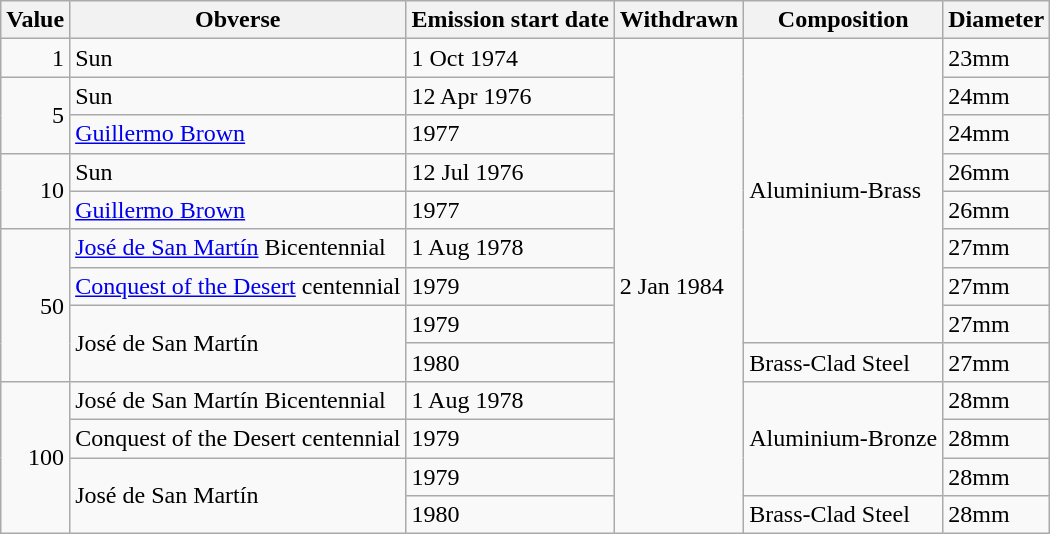<table class="wikitable">
<tr>
<th>Value</th>
<th>Obverse</th>
<th>Emission start date</th>
<th>Withdrawn</th>
<th>Composition</th>
<th>Diameter</th>
</tr>
<tr>
<td style="text-align:right;">1</td>
<td>Sun</td>
<td>1 Oct 1974</td>
<td rowspan="13">2 Jan 1984</td>
<td rowspan = "8">Aluminium-Brass</td>
<td>23mm</td>
</tr>
<tr>
<td style="text-align:right;" rowspan="2">5</td>
<td>Sun</td>
<td>12 Apr 1976</td>
<td>24mm</td>
</tr>
<tr>
<td><a href='#'>Guillermo Brown</a></td>
<td>1977</td>
<td>24mm</td>
</tr>
<tr>
<td style="text-align:right;" rowspan="2">10</td>
<td>Sun</td>
<td>12 Jul 1976</td>
<td>26mm</td>
</tr>
<tr>
<td><a href='#'>Guillermo Brown</a></td>
<td>1977</td>
<td>26mm</td>
</tr>
<tr>
<td style="text-align:right;" rowspan="4">50</td>
<td><a href='#'>José de San Martín</a> Bicentennial</td>
<td>1 Aug 1978</td>
<td>27mm</td>
</tr>
<tr>
<td><a href='#'>Conquest of the Desert</a> centennial</td>
<td>1979</td>
<td>27mm</td>
</tr>
<tr>
<td rowspan="2">José de San Martín</td>
<td>1979</td>
<td>27mm</td>
</tr>
<tr>
<td>1980</td>
<td>Brass-Clad Steel</td>
<td>27mm</td>
</tr>
<tr>
<td style="text-align:right;" rowspan="4">100</td>
<td>José de San Martín Bicentennial</td>
<td>1 Aug 1978</td>
<td rowspan="3">Aluminium-Bronze</td>
<td>28mm</td>
</tr>
<tr>
<td>Conquest of the Desert centennial</td>
<td>1979</td>
<td>28mm</td>
</tr>
<tr>
<td rowspan="2">José de San Martín</td>
<td>1979</td>
<td>28mm</td>
</tr>
<tr>
<td>1980</td>
<td>Brass-Clad Steel</td>
<td>28mm</td>
</tr>
</table>
